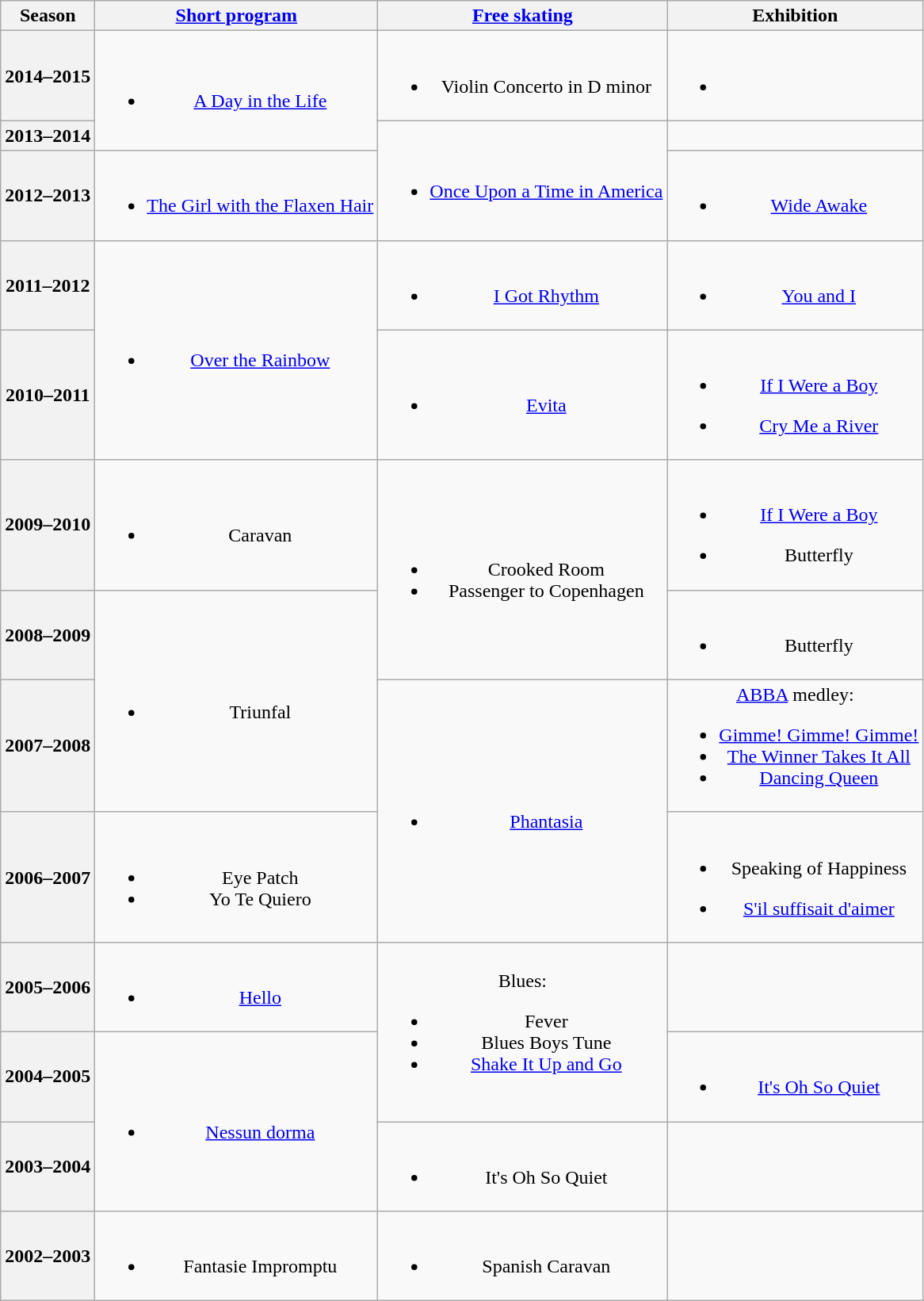<table class="wikitable" style="text-align:center">
<tr>
<th>Season</th>
<th><a href='#'>Short program</a></th>
<th><a href='#'>Free skating</a></th>
<th>Exhibition</th>
</tr>
<tr>
<th>2014–2015 <br></th>
<td rowspan=2><br><ul><li><a href='#'>A Day in the Life</a> <br></li></ul></td>
<td><br><ul><li>Violin Concerto in D minor <br></li></ul></td>
<td><br><ul><li></li></ul></td>
</tr>
<tr>
<th>2013–2014 <br></th>
<td rowspan=2><br><ul><li><a href='#'>Once Upon a Time in America</a> <br></li></ul></td>
<td></td>
</tr>
<tr>
<th>2012–2013 <br></th>
<td><br><ul><li><a href='#'>The Girl with the Flaxen Hair</a> <br></li></ul></td>
<td><br><ul><li><a href='#'>Wide Awake</a> <br></li></ul></td>
</tr>
<tr>
<th>2011–2012 <br></th>
<td rowspan=2><br><ul><li><a href='#'>Over the Rainbow</a> <br></li></ul></td>
<td><br><ul><li><a href='#'>I Got Rhythm</a> <br></li></ul></td>
<td><br><ul><li><a href='#'>You and I</a> <br></li></ul></td>
</tr>
<tr>
<th>2010–2011 <br></th>
<td><br><ul><li><a href='#'>Evita</a> <br></li></ul></td>
<td><br><ul><li><a href='#'>If I Were a Boy</a>  <br> </li></ul><ul><li><a href='#'>Cry Me a River</a> <br> </li></ul></td>
</tr>
<tr>
<th>2009–2010 <br></th>
<td><br><ul><li>Caravan <br></li></ul></td>
<td rowspan=2><br><ul><li>Crooked Room</li><li>Passenger to Copenhagen <br></li></ul></td>
<td><br><ul><li><a href='#'>If I Were a Boy</a> <br></li></ul><ul><li>Butterfly <br></li></ul></td>
</tr>
<tr>
<th>2008–2009 <br></th>
<td rowspan=2><br><ul><li>Triunfal <br></li></ul></td>
<td><br><ul><li>Butterfly <br></li></ul></td>
</tr>
<tr>
<th>2007–2008 <br></th>
<td rowspan=2><br><ul><li><a href='#'>Phantasia</a> <br></li></ul></td>
<td><a href='#'>ABBA</a> medley:<br><ul><li><a href='#'>Gimme! Gimme! Gimme!</a></li><li><a href='#'>The Winner Takes It All</a></li><li><a href='#'>Dancing Queen</a></li></ul></td>
</tr>
<tr>
<th>2006–2007 <br></th>
<td><br><ul><li>Eye Patch</li><li>Yo Te Quiero <br></li></ul></td>
<td><br><ul><li>Speaking of Happiness <br></li></ul><ul><li><a href='#'>S'il suffisait d'aimer</a> <br></li></ul></td>
</tr>
<tr>
<th>2005–2006 <br></th>
<td><br><ul><li><a href='#'>Hello</a> <br></li></ul></td>
<td rowspan=2>Blues:<br><ul><li>Fever <br></li><li>Blues Boys Tune</li><li><a href='#'>Shake It Up and Go</a> <br></li></ul></td>
<td></td>
</tr>
<tr>
<th>2004–2005 <br></th>
<td rowspan=2><br><ul><li><a href='#'>Nessun dorma</a> <br></li></ul></td>
<td><br><ul><li><a href='#'>It's Oh So Quiet</a> <br></li></ul></td>
</tr>
<tr>
<th>2003–2004 <br></th>
<td><br><ul><li>It's Oh So Quiet <br></li></ul></td>
<td></td>
</tr>
<tr>
<th>2002–2003 <br></th>
<td><br><ul><li>Fantasie Impromptu <br></li></ul></td>
<td><br><ul><li>Spanish Caravan <br></li></ul></td>
<td></td>
</tr>
</table>
